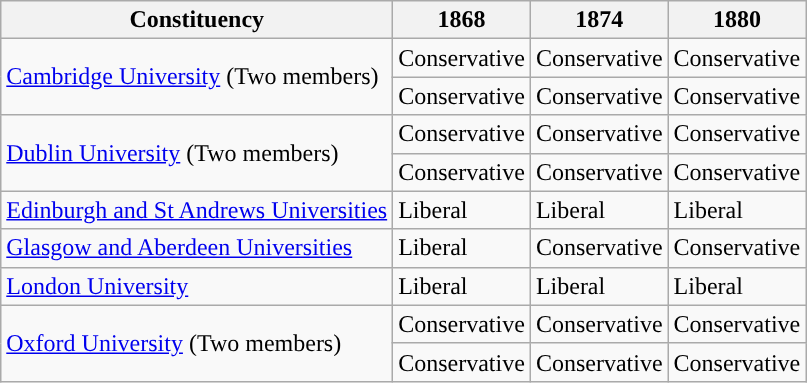<table class="wikitable">
<tr>
<th>Constituency</th>
<th>1868</th>
<th>1874</th>
<th>1880</th>
</tr>
<tr>
<td rowspan="2"><a href='#'>Cambridge University</a> (Two members)</td>
<td>Conservative</td>
<td>Conservative</td>
<td>Conservative</td>
</tr>
<tr>
<td>Conservative</td>
<td>Conservative</td>
<td>Conservative</td>
</tr>
<tr>
<td rowspan="2"><a href='#'>Dublin University</a> (Two members)</td>
<td>Conservative</td>
<td>Conservative</td>
<td>Conservative</td>
</tr>
<tr>
<td>Conservative</td>
<td>Conservative</td>
<td>Conservative</td>
</tr>
<tr>
<td><a href='#'>Edinburgh and St Andrews Universities</a></td>
<td>Liberal</td>
<td>Liberal</td>
<td>Liberal</td>
</tr>
<tr>
<td><a href='#'>Glasgow and Aberdeen Universities</a></td>
<td>Liberal</td>
<td>Conservative</td>
<td>Conservative</td>
</tr>
<tr>
<td><a href='#'>London University</a></td>
<td>Liberal</td>
<td>Liberal</td>
<td>Liberal</td>
</tr>
<tr>
<td rowspan="2"><a href='#'>Oxford University</a> (Two members)</td>
<td>Conservative</td>
<td>Conservative</td>
<td>Conservative</td>
</tr>
<tr>
<td>Conservative</td>
<td>Conservative</td>
<td>Conservative</td>
</tr>
</table>
